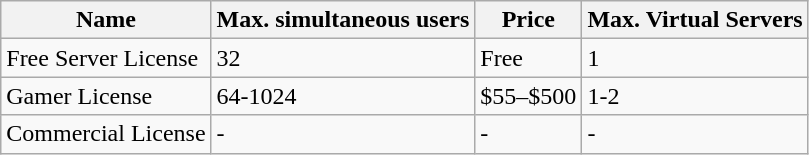<table class="wikitable">
<tr>
<th>Name</th>
<th>Max. simultaneous users</th>
<th>Price</th>
<th>Max. Virtual Servers</th>
</tr>
<tr>
<td>Free Server License</td>
<td>32</td>
<td>Free</td>
<td>1</td>
</tr>
<tr>
<td>Gamer License</td>
<td>64-1024</td>
<td>$55–$500</td>
<td>1-2</td>
</tr>
<tr>
<td>Commercial License</td>
<td>-</td>
<td>-</td>
<td>-</td>
</tr>
</table>
